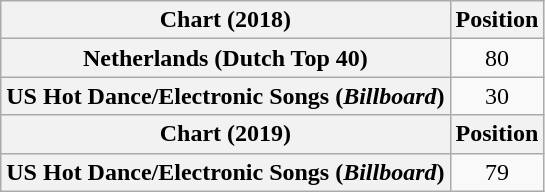<table class="wikitable plainrowheaders" style="text-align:center">
<tr>
<th scope="col">Chart (2018)</th>
<th scope="col">Position</th>
</tr>
<tr>
<th scope="row">Netherlands (Dutch Top 40)</th>
<td>80</td>
</tr>
<tr>
<th scope="row">US Hot Dance/Electronic Songs (<em>Billboard</em>)</th>
<td>30</td>
</tr>
<tr>
<th scope="col">Chart (2019)</th>
<th scope="col">Position</th>
</tr>
<tr>
<th scope="row">US Hot Dance/Electronic Songs (<em>Billboard</em>)</th>
<td>79</td>
</tr>
</table>
